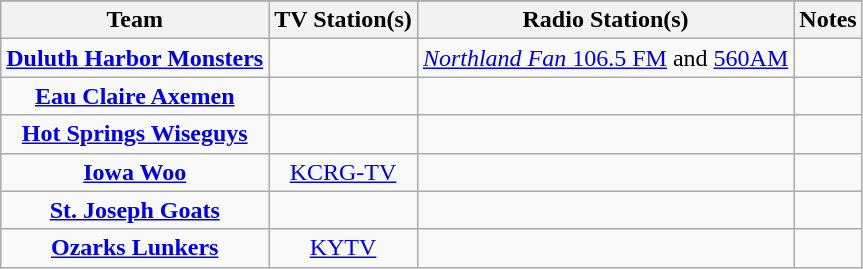<table class="wikitable" style="text-align:center">
<tr>
</tr>
<tr>
<th>Team</th>
<th>TV Station(s)</th>
<th>Radio Station(s)</th>
<th>Notes</th>
</tr>
<tr>
<td><strong><a href='#'>Duluth Harbor Monsters</a></strong></td>
<td></td>
<td><a href='#'><em>Northland Fan</em> 106.5 FM</a> and <a href='#'>560AM</a></td>
<td></td>
</tr>
<tr>
<td><strong><a href='#'>Eau Claire Axemen</a></strong></td>
<td></td>
<td></td>
<td></td>
</tr>
<tr>
<td><strong><a href='#'>Hot Springs Wiseguys</a></strong></td>
<td></td>
<td></td>
<td></td>
</tr>
<tr>
<td><strong><a href='#'>Iowa Woo</a></strong></td>
<td><a href='#'>KCRG-TV</a></td>
<td></td>
<td></td>
</tr>
<tr>
<td><strong><a href='#'>St. Joseph Goats</a></strong></td>
<td></td>
<td></td>
<td></td>
</tr>
<tr>
<td><strong><a href='#'>Ozarks Lunkers</a></strong></td>
<td><a href='#'>KYTV</a></td>
<td></td>
<td></td>
</tr>
</table>
